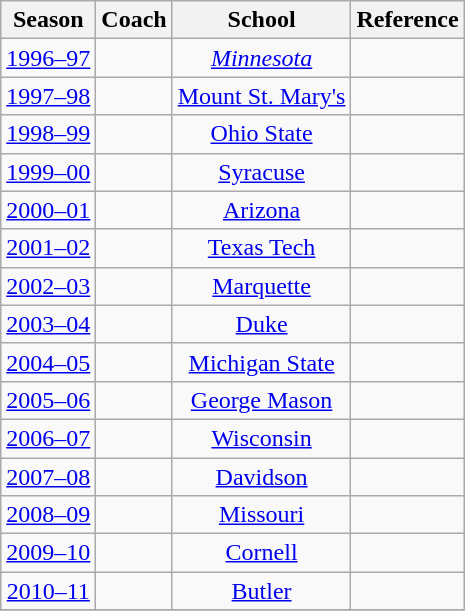<table class="wikitable sortable" style="text-align:center;">
<tr>
<th>Season</th>
<th>Coach</th>
<th>School</th>
<th class="unsortable">Reference</th>
</tr>
<tr align="center">
<td><a href='#'>1996–97</a></td>
<td><em></em></td>
<td><em><a href='#'>Minnesota</a></em></td>
<td></td>
</tr>
<tr align="center">
<td><a href='#'>1997–98</a></td>
<td></td>
<td><a href='#'>Mount St. Mary's</a></td>
<td></td>
</tr>
<tr align="center">
<td><a href='#'>1998–99</a></td>
<td></td>
<td><a href='#'>Ohio State</a></td>
<td></td>
</tr>
<tr align="center">
<td><a href='#'>1999–00</a></td>
<td></td>
<td><a href='#'>Syracuse</a></td>
<td></td>
</tr>
<tr align="center">
<td><a href='#'>2000–01</a></td>
<td></td>
<td><a href='#'>Arizona</a></td>
<td></td>
</tr>
<tr align="center">
<td><a href='#'>2001–02</a></td>
<td></td>
<td><a href='#'>Texas Tech</a></td>
<td></td>
</tr>
<tr align="center">
<td><a href='#'>2002–03</a></td>
<td></td>
<td><a href='#'>Marquette</a></td>
<td></td>
</tr>
<tr align="center">
<td><a href='#'>2003–04</a></td>
<td></td>
<td><a href='#'>Duke</a></td>
<td></td>
</tr>
<tr align="center">
<td><a href='#'>2004–05</a></td>
<td></td>
<td><a href='#'>Michigan State</a></td>
<td></td>
</tr>
<tr align="center">
<td><a href='#'>2005–06</a></td>
<td></td>
<td><a href='#'>George Mason</a></td>
<td></td>
</tr>
<tr align="center">
<td><a href='#'>2006–07</a></td>
<td></td>
<td><a href='#'>Wisconsin</a></td>
<td></td>
</tr>
<tr align="center">
<td><a href='#'>2007–08</a></td>
<td></td>
<td><a href='#'>Davidson</a></td>
<td></td>
</tr>
<tr align="center">
<td><a href='#'>2008–09</a></td>
<td></td>
<td><a href='#'>Missouri</a></td>
<td></td>
</tr>
<tr align="center">
<td><a href='#'>2009–10</a></td>
<td></td>
<td><a href='#'>Cornell</a></td>
<td></td>
</tr>
<tr align="center">
<td><a href='#'>2010–11</a></td>
<td></td>
<td><a href='#'>Butler</a></td>
<td></td>
</tr>
<tr>
</tr>
</table>
